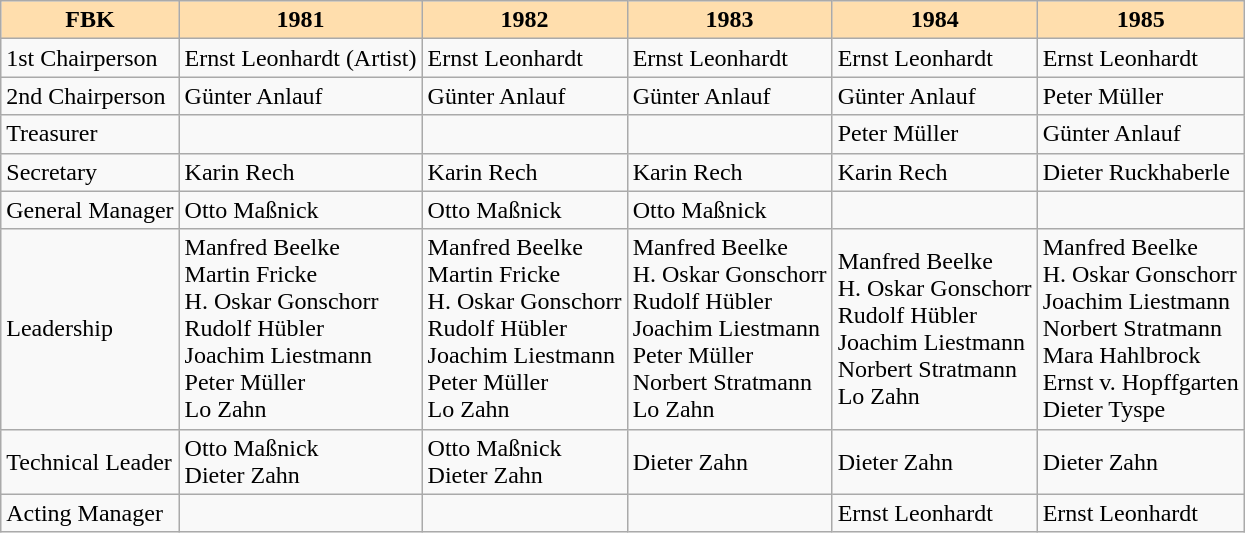<table class="wikitable sortable mw-datatable" style="text-align:left;">
<tr>
<th style="background-color: #ffdead;">FBK</th>
<th style="background-color: #ffdead;">1981</th>
<th style="background-color: #ffdead;">1982</th>
<th style="background-color: #ffdead;">1983</th>
<th style="background-color: #ffdead;">1984</th>
<th style="background-color: #ffdead;">1985</th>
</tr>
<tr>
<td>1st Chairperson</td>
<td>Ernst Leonhardt (Artist)</td>
<td>Ernst Leonhardt</td>
<td>Ernst Leonhardt</td>
<td>Ernst Leonhardt</td>
<td>Ernst Leonhardt</td>
</tr>
<tr>
<td>2nd Chairperson</td>
<td>Günter Anlauf</td>
<td>Günter Anlauf</td>
<td>Günter Anlauf</td>
<td>Günter Anlauf</td>
<td>Peter Müller</td>
</tr>
<tr>
<td>Treasurer</td>
<td></td>
<td></td>
<td></td>
<td>Peter Müller</td>
<td>Günter Anlauf</td>
</tr>
<tr>
<td>Secretary</td>
<td>Karin Rech</td>
<td>Karin Rech</td>
<td>Karin Rech</td>
<td>Karin Rech</td>
<td>Dieter Ruckhaberle</td>
</tr>
<tr>
<td>General Manager</td>
<td>Otto Maßnick</td>
<td>Otto Maßnick</td>
<td>Otto Maßnick</td>
<td></td>
<td></td>
</tr>
<tr>
<td>Leadership</td>
<td>Manfred Beelke<br>Martin Fricke<br>H. Oskar Gonschorr<br>Rudolf Hübler<br>Joachim Liestmann<br>Peter Müller<br>Lo Zahn</td>
<td>Manfred Beelke<br>Martin Fricke<br>H. Oskar Gonschorr<br>Rudolf Hübler<br>Joachim Liestmann<br>Peter Müller<br>Lo Zahn</td>
<td>Manfred Beelke<br>H. Oskar Gonschorr<br>Rudolf Hübler<br>Joachim Liestmann<br>Peter Müller<br>Norbert Stratmann<br>Lo Zahn</td>
<td>Manfred Beelke<br>H. Oskar Gonschorr<br>Rudolf Hübler<br>Joachim Liestmann<br>Norbert Stratmann<br>Lo Zahn</td>
<td>Manfred Beelke<br>H. Oskar Gonschorr<br>Joachim Liestmann<br>Norbert Stratmann<br>Mara Hahlbrock<br>Ernst v. Hopffgarten<br>Dieter Tyspe</td>
</tr>
<tr>
<td>Technical Leader</td>
<td>Otto Maßnick<br>Dieter Zahn</td>
<td>Otto Maßnick<br>Dieter Zahn</td>
<td>Dieter Zahn</td>
<td>Dieter Zahn</td>
<td>Dieter Zahn</td>
</tr>
<tr>
<td>Acting Manager</td>
<td></td>
<td></td>
<td></td>
<td>Ernst Leonhardt</td>
<td>Ernst Leonhardt</td>
</tr>
</table>
